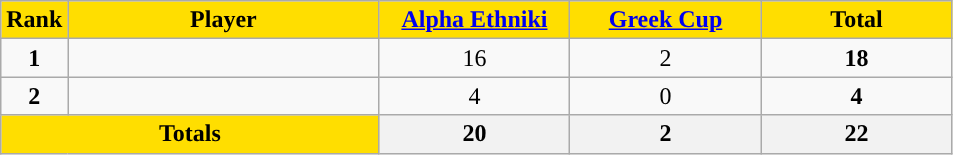<table class="wikitable sortable" style="text-align:center">
<tr>
<th style="background:#FFDE00">Rank</th>
<th width=200 style="background:#FFDE00">Player</th>
<th width=120 style="background:#FFDE00"><a href='#'>Alpha Ethniki</a></th>
<th width=120 style="background:#FFDE00"><a href='#'>Greek Cup</a></th>
<th width=120 style="background:#FFDE00">Total</th>
</tr>
<tr>
<td><strong>1</strong></td>
<td align=left></td>
<td>16</td>
<td>2</td>
<td><strong>18</strong></td>
</tr>
<tr>
<td><strong>2</strong></td>
<td align=left></td>
<td>4</td>
<td>0</td>
<td><strong>4</strong></td>
</tr>
<tr class="sortbottom">
<th colspan=2 style="background:#FFDE00"><strong>Totals</strong></th>
<th><strong>20</strong></th>
<th><strong> 2</strong></th>
<th><strong>22</strong></th>
</tr>
</table>
